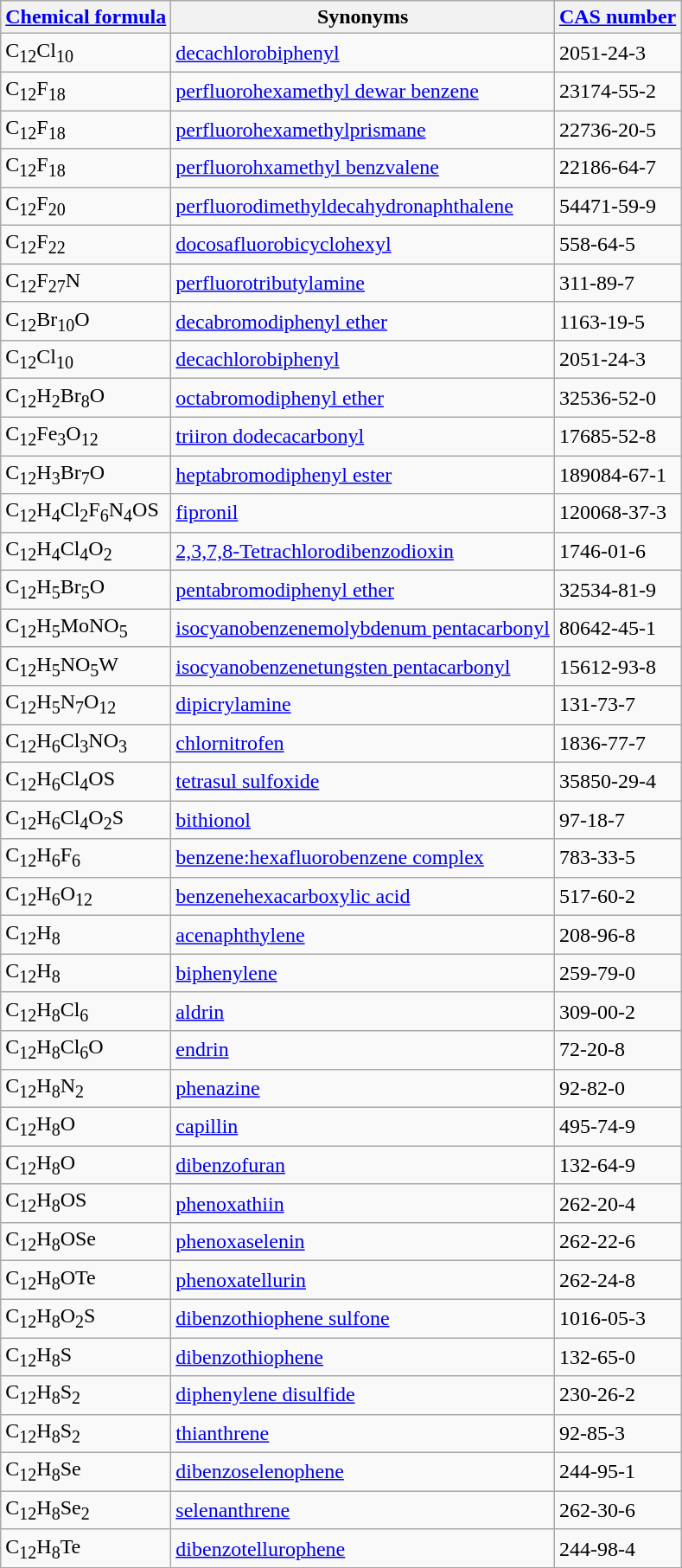<table class="wikitable">
<tr>
<th><a href='#'>Chemical formula</a></th>
<th>Synonyms</th>
<th><a href='#'>CAS number</a></th>
</tr>
<tr>
<td>C<sub>12</sub>Cl<sub>10</sub></td>
<td><a href='#'>decachlorobiphenyl</a></td>
<td>2051-24-3</td>
</tr>
<tr>
<td>C<sub>12</sub>F<sub>18</sub></td>
<td><a href='#'>perfluorohexamethyl dewar benzene</a></td>
<td>23174-55-2</td>
</tr>
<tr>
<td>C<sub>12</sub>F<sub>18</sub></td>
<td><a href='#'>perfluorohexamethylprismane</a></td>
<td>22736-20-5</td>
</tr>
<tr>
<td>C<sub>12</sub>F<sub>18</sub></td>
<td><a href='#'>perfluorohxamethyl benzvalene</a></td>
<td>22186-64-7</td>
</tr>
<tr>
<td>C<sub>12</sub>F<sub>20</sub></td>
<td><a href='#'>perfluorodimethyldecahydronaphthalene</a></td>
<td>54471-59-9</td>
</tr>
<tr>
<td>C<sub>12</sub>F<sub>22</sub></td>
<td><a href='#'>docosafluorobicyclohexyl</a></td>
<td>558-64-5</td>
</tr>
<tr>
<td>C<sub>12</sub>F<sub>27</sub>N</td>
<td><a href='#'>perfluorotributylamine</a></td>
<td>311-89-7</td>
</tr>
<tr>
<td>C<sub>12</sub>Br<sub>10</sub>O</td>
<td><a href='#'>decabromodiphenyl ether</a></td>
<td>1163-19-5</td>
</tr>
<tr>
<td>C<sub>12</sub>Cl<sub>10</sub></td>
<td><a href='#'>decachlorobiphenyl</a></td>
<td>2051-24-3</td>
</tr>
<tr>
<td>C<sub>12</sub>H<sub>2</sub>Br<sub>8</sub>O</td>
<td><a href='#'>octabromodiphenyl ether</a></td>
<td>32536-52-0</td>
</tr>
<tr>
<td>C<sub>12</sub>Fe<sub>3</sub>O<sub>12</sub></td>
<td><a href='#'>triiron dodecacarbonyl</a></td>
<td>17685-52-8</td>
</tr>
<tr>
<td>C<sub>12</sub>H<sub>3</sub>Br<sub>7</sub>O</td>
<td><a href='#'>heptabromodiphenyl ester</a></td>
<td>189084-67-1</td>
</tr>
<tr>
<td>C<sub>12</sub>H<sub>4</sub>Cl<sub>2</sub>F<sub>6</sub>N<sub>4</sub>OS</td>
<td><a href='#'>fipronil</a></td>
<td>120068-37-3</td>
</tr>
<tr>
<td>C<sub>12</sub>H<sub>4</sub>Cl<sub>4</sub>O<sub>2</sub></td>
<td><a href='#'>2,3,7,8-Tetrachlorodibenzodioxin</a></td>
<td>1746-01-6</td>
</tr>
<tr>
<td>C<sub>12</sub>H<sub>5</sub>Br<sub>5</sub>O</td>
<td><a href='#'>pentabromodiphenyl ether</a></td>
<td>32534-81-9</td>
</tr>
<tr>
<td>C<sub>12</sub>H<sub>5</sub>MoNO<sub>5</sub></td>
<td><a href='#'>isocyanobenzenemolybdenum pentacarbonyl</a></td>
<td>80642-45-1</td>
</tr>
<tr>
<td>C<sub>12</sub>H<sub>5</sub>NO<sub>5</sub>W</td>
<td><a href='#'>isocyanobenzenetungsten pentacarbonyl</a></td>
<td>15612-93-8</td>
</tr>
<tr>
<td>C<sub>12</sub>H<sub>5</sub>N<sub>7</sub>O<sub>12</sub></td>
<td><a href='#'>dipicrylamine</a></td>
<td>131-73-7</td>
</tr>
<tr>
<td>C<sub>12</sub>H<sub>6</sub>Cl<sub>3</sub>NO<sub>3</sub></td>
<td><a href='#'>chlornitrofen</a></td>
<td>1836-77-7</td>
</tr>
<tr>
<td>C<sub>12</sub>H<sub>6</sub>Cl<sub>4</sub>OS</td>
<td><a href='#'>tetrasul sulfoxide</a></td>
<td>35850-29-4</td>
</tr>
<tr>
<td>C<sub>12</sub>H<sub>6</sub>Cl<sub>4</sub>O<sub>2</sub>S</td>
<td><a href='#'>bithionol</a></td>
<td>97-18-7</td>
</tr>
<tr>
<td>C<sub>12</sub>H<sub>6</sub>F<sub>6</sub></td>
<td><a href='#'>benzene:hexafluorobenzene complex</a></td>
<td>783-33-5</td>
</tr>
<tr>
<td>C<sub>12</sub>H<sub>6</sub>O<sub>12</sub></td>
<td><a href='#'>benzenehexacarboxylic acid</a></td>
<td>517-60-2</td>
</tr>
<tr>
<td>C<sub>12</sub>H<sub>8</sub></td>
<td><a href='#'>acenaphthylene</a></td>
<td>208-96-8</td>
</tr>
<tr>
<td>C<sub>12</sub>H<sub>8</sub></td>
<td><a href='#'>biphenylene</a></td>
<td>259-79-0</td>
</tr>
<tr>
<td>C<sub>12</sub>H<sub>8</sub>Cl<sub>6</sub></td>
<td><a href='#'>aldrin</a></td>
<td>309-00-2</td>
</tr>
<tr>
<td>C<sub>12</sub>H<sub>8</sub>Cl<sub>6</sub>O</td>
<td><a href='#'>endrin</a></td>
<td>72-20-8</td>
</tr>
<tr>
<td>C<sub>12</sub>H<sub>8</sub>N<sub>2</sub></td>
<td><a href='#'>phenazine</a></td>
<td>92-82-0</td>
</tr>
<tr>
<td>C<sub>12</sub>H<sub>8</sub>O</td>
<td><a href='#'>capillin</a></td>
<td>495-74-9</td>
</tr>
<tr>
<td>C<sub>12</sub>H<sub>8</sub>O</td>
<td><a href='#'>dibenzofuran</a></td>
<td>132-64-9</td>
</tr>
<tr>
<td>C<sub>12</sub>H<sub>8</sub>OS</td>
<td><a href='#'>phenoxathiin</a></td>
<td>262-20-4</td>
</tr>
<tr>
<td>C<sub>12</sub>H<sub>8</sub>OSe</td>
<td><a href='#'>phenoxaselenin</a></td>
<td>262-22-6</td>
</tr>
<tr>
<td>C<sub>12</sub>H<sub>8</sub>OTe</td>
<td><a href='#'>phenoxatellurin</a></td>
<td>262-24-8</td>
</tr>
<tr>
<td>C<sub>12</sub>H<sub>8</sub>O<sub>2</sub>S</td>
<td><a href='#'>dibenzothiophene sulfone</a></td>
<td>1016-05-3</td>
</tr>
<tr>
<td>C<sub>12</sub>H<sub>8</sub>S</td>
<td><a href='#'>dibenzothiophene</a></td>
<td>132-65-0</td>
</tr>
<tr>
<td>C<sub>12</sub>H<sub>8</sub>S<sub>2</sub></td>
<td><a href='#'>diphenylene disulfide</a></td>
<td>230-26-2</td>
</tr>
<tr>
<td>C<sub>12</sub>H<sub>8</sub>S<sub>2</sub></td>
<td><a href='#'>thianthrene</a></td>
<td>92-85-3</td>
</tr>
<tr>
<td>C<sub>12</sub>H<sub>8</sub>Se</td>
<td><a href='#'>dibenzoselenophene</a></td>
<td>244-95-1</td>
</tr>
<tr>
<td>C<sub>12</sub>H<sub>8</sub>Se<sub>2</sub></td>
<td><a href='#'>selenanthrene</a></td>
<td>262-30-6</td>
</tr>
<tr>
<td>C<sub>12</sub>H<sub>8</sub>Te</td>
<td><a href='#'>dibenzotellurophene</a></td>
<td>244-98-4</td>
</tr>
</table>
